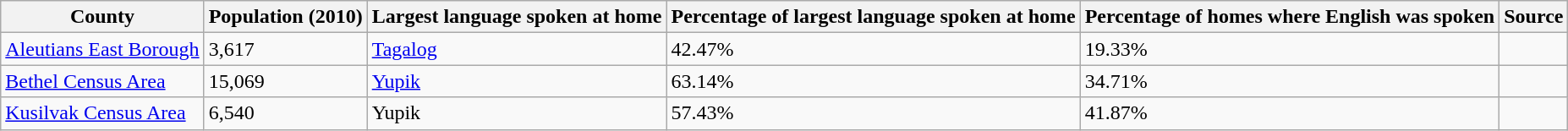<table class="wikitable sortable">
<tr>
<th>County</th>
<th data-sort-type="number">Population (2010)</th>
<th>Largest language spoken at home</th>
<th>Percentage of largest language spoken at home</th>
<th>Percentage of homes where English was spoken</th>
<th>Source</th>
</tr>
<tr>
<td><a href='#'>Aleutians East Borough</a></td>
<td>3,617</td>
<td><a href='#'>Tagalog</a></td>
<td>42.47%</td>
<td>19.33%</td>
<td></td>
</tr>
<tr>
<td><a href='#'>Bethel Census Area</a></td>
<td>15,069</td>
<td><a href='#'>Yupik</a></td>
<td>63.14%</td>
<td>34.71%</td>
<td></td>
</tr>
<tr>
<td><a href='#'>Kusilvak Census Area</a></td>
<td>6,540</td>
<td>Yupik</td>
<td>57.43%</td>
<td>41.87%</td>
<td></td>
</tr>
</table>
